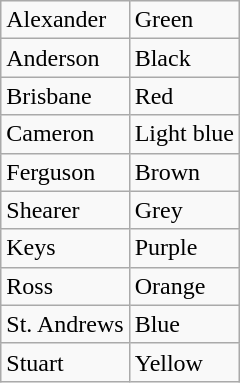<table class="wikitable mw-collapsible">
<tr>
<td>Alexander</td>
<td>Green</td>
</tr>
<tr>
<td>Anderson</td>
<td>Black</td>
</tr>
<tr>
<td>Brisbane</td>
<td>Red</td>
</tr>
<tr>
<td>Cameron</td>
<td>Light blue</td>
</tr>
<tr>
<td>Ferguson</td>
<td>Brown</td>
</tr>
<tr>
<td>Shearer</td>
<td>Grey</td>
</tr>
<tr>
<td>Keys</td>
<td>Purple</td>
</tr>
<tr>
<td>Ross</td>
<td>Orange</td>
</tr>
<tr>
<td>St. Andrews</td>
<td>Blue</td>
</tr>
<tr>
<td>Stuart</td>
<td>Yellow</td>
</tr>
</table>
